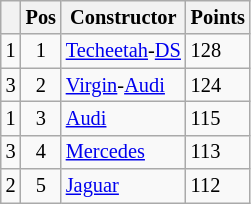<table class="wikitable" style="font-size: 85%;">
<tr>
<th></th>
<th>Pos</th>
<th>Constructor</th>
<th>Points</th>
</tr>
<tr>
<td align="left"> 1</td>
<td align="center">1</td>
<td> <a href='#'>Techeetah</a>-<a href='#'>DS</a></td>
<td align="left">128</td>
</tr>
<tr>
<td align="left">3</td>
<td align="center">2</td>
<td> <a href='#'>Virgin</a>-<a href='#'>Audi</a></td>
<td align="left">124</td>
</tr>
<tr>
<td align="left"> 1</td>
<td align="center">3</td>
<td> <a href='#'>Audi</a></td>
<td align="left">115</td>
</tr>
<tr>
<td align="left"> 3</td>
<td align="center">4</td>
<td> <a href='#'>Mercedes</a></td>
<td align="left">113</td>
</tr>
<tr>
<td align="left"> 2</td>
<td align="center">5</td>
<td> <a href='#'>Jaguar</a></td>
<td align="left">112</td>
</tr>
</table>
